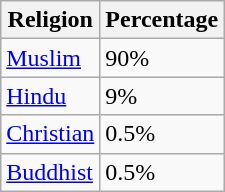<table class="wikitable">
<tr>
<th>Religion</th>
<th>Percentage</th>
</tr>
<tr>
<td><a href='#'>Muslim</a></td>
<td>90%</td>
</tr>
<tr>
<td><a href='#'>Hindu</a></td>
<td>9%</td>
</tr>
<tr>
<td><a href='#'>Christian</a></td>
<td>0.5%</td>
</tr>
<tr>
<td><a href='#'>Buddhist</a></td>
<td>0.5%</td>
</tr>
</table>
